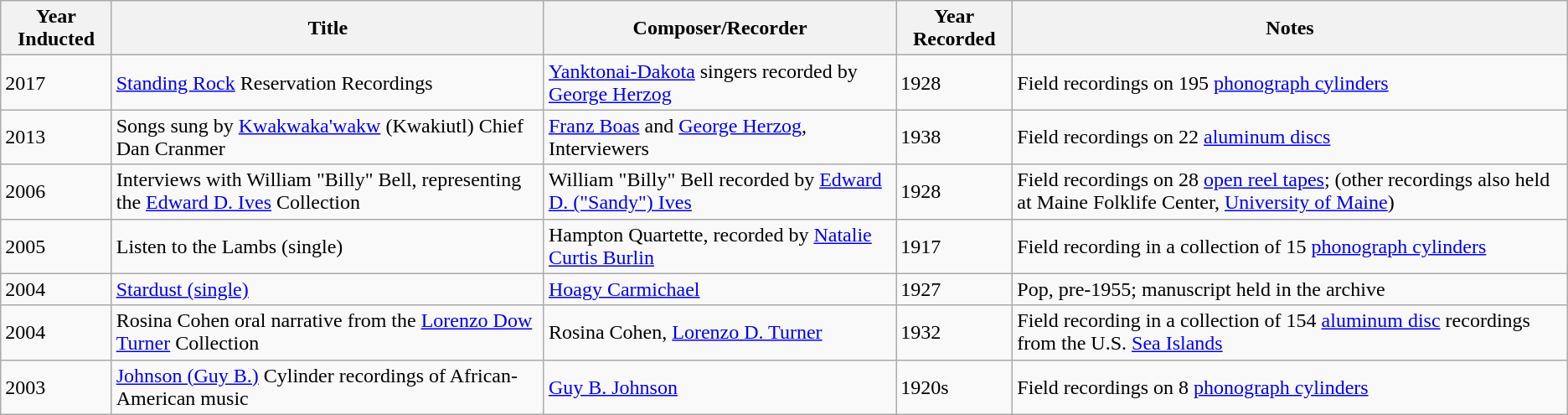<table class="wikitable sortable">
<tr>
<th>Year Inducted</th>
<th>Title</th>
<th>Composer/Recorder</th>
<th>Year Recorded</th>
<th class="unsortable">Notes</th>
</tr>
<tr>
<td>2017</td>
<td><a href='#'>Standing Rock</a> Reservation Recordings</td>
<td data-sort-value="Herzog, George"><a href='#'>Yanktonai-Dakota</a> singers recorded by <a href='#'>George Herzog</a></td>
<td>1928</td>
<td>Field recordings on 195 <a href='#'>phonograph cylinders</a></td>
</tr>
<tr>
<td>2013</td>
<td>Songs sung by <a href='#'>Kwakwaka'wakw</a> (Kwakiutl) Chief Dan Cranmer</td>
<td data-sort-value="Cranmer, Dan"><a href='#'>Franz Boas</a> and <a href='#'>George Herzog</a>, Interviewers</td>
<td>1938</td>
<td>Field recordings on 22 <a href='#'>aluminum discs</a></td>
</tr>
<tr>
<td>2006</td>
<td>Interviews with William "Billy" Bell, representing the <a href='#'>Edward D. Ives</a> Collection</td>
<td data-sort-value="Bell, William">William "Billy" Bell recorded by <a href='#'>Edward D. ("Sandy") Ives</a></td>
<td>1928</td>
<td>Field recordings on 28 <a href='#'>open reel tapes</a>; (other recordings also held at Maine Folklife Center, <a href='#'>University of Maine</a>)</td>
</tr>
<tr>
<td>2005</td>
<td>Listen to the Lambs (single)</td>
<td data-sort-value="Hampton Quartet">Hampton Quartette, recorded by <a href='#'>Natalie Curtis Burlin</a></td>
<td>1917</td>
<td>Field recording in a collection of 15 <a href='#'>phonograph cylinders</a></td>
</tr>
<tr>
<td>2004</td>
<td><a href='#'>Stardust (single)</a></td>
<td data-sort-value="Carmichael, Hoagy"><a href='#'>Hoagy Carmichael</a></td>
<td>1927</td>
<td>Pop, pre-1955; manuscript held in the archive</td>
</tr>
<tr>
<td>2004</td>
<td>Rosina Cohen oral narrative from the <a href='#'>Lorenzo Dow Turner</a> Collection</td>
<td data-sort-value="Cohen, Rosina">Rosina Cohen, <a href='#'>Lorenzo D. Turner</a></td>
<td>1932</td>
<td>Field recording in a collection of 154 <a href='#'>aluminum disc</a> recordings from the U.S. <a href='#'>Sea Islands</a></td>
</tr>
<tr>
<td>2003</td>
<td><a href='#'>Johnson (Guy B.)</a> Cylinder recordings of African-American music</td>
<td data-sort-value="Johnson, Guy B."><a href='#'>Guy B. Johnson</a></td>
<td>1920s</td>
<td>Field recordings on 8 <a href='#'>phonograph cylinders</a></td>
</tr>
</table>
